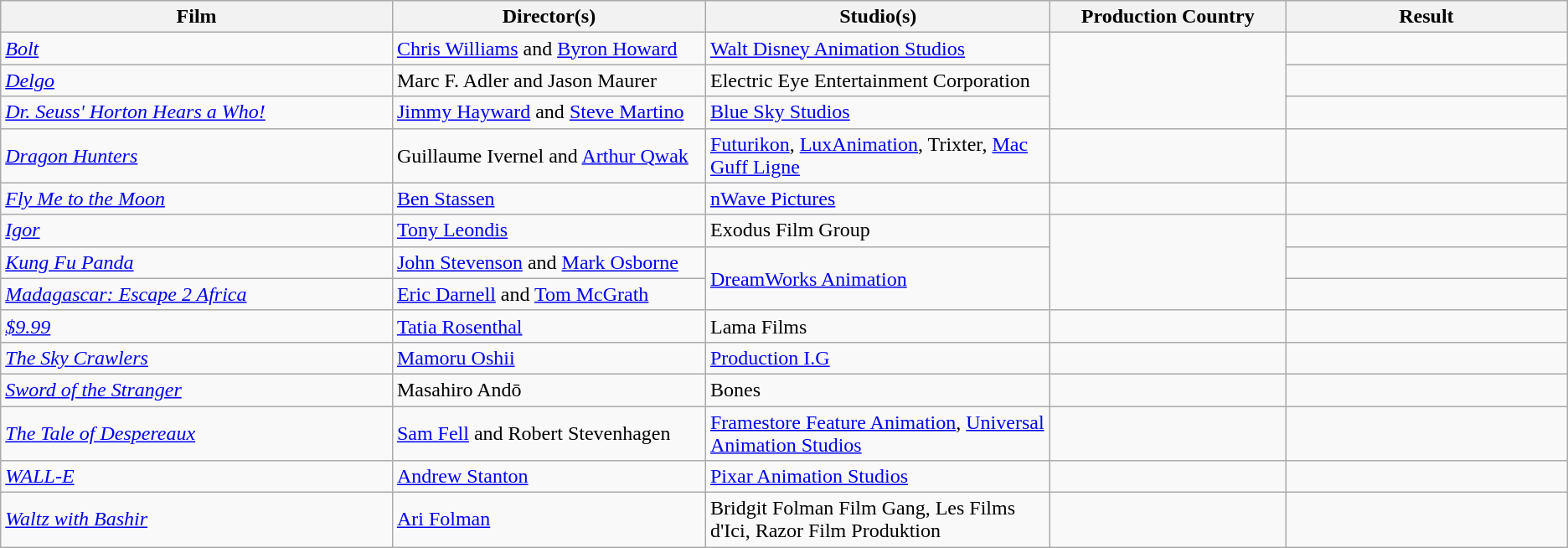<table class="wikitable">
<tr>
<th scope="col" style="width:25%;">Film</th>
<th scope="col" style="width:20%;">Director(s)</th>
<th scope="col" style="width:22%;">Studio(s)</th>
<th scope="col" style="width:15%;">Production Country</th>
<th scope="col">Result</th>
</tr>
<tr>
<td><a href='#'><em>Bolt</em></a> <em></em></td>
<td><a href='#'>Chris Williams</a> and <a href='#'>Byron Howard</a></td>
<td><a href='#'>Walt Disney Animation Studios</a></td>
<td rowspan="3"></td>
<td></td>
</tr>
<tr>
<td><em><a href='#'>Delgo</a></em></td>
<td>Marc F. Adler and Jason Maurer</td>
<td>Electric Eye Entertainment Corporation</td>
<td></td>
</tr>
<tr>
<td><em><a href='#'>Dr. Seuss' Horton Hears a Who!</a></em></td>
<td><a href='#'>Jimmy Hayward</a> and <a href='#'>Steve Martino</a></td>
<td><a href='#'>Blue Sky Studios</a></td>
<td></td>
</tr>
<tr>
<td><a href='#'><em>Dragon Hunters</em></a></td>
<td>Guillaume Ivernel and <a href='#'>Arthur Qwak</a></td>
<td><a href='#'>Futurikon</a>, <a href='#'>LuxAnimation</a>, Trixter, <a href='#'>Mac Guff Ligne</a></td>
<td><br><br></td>
<td></td>
</tr>
<tr>
<td><em><a href='#'>Fly Me to the Moon</a></em></td>
<td><a href='#'>Ben Stassen</a></td>
<td><a href='#'>nWave Pictures</a></td>
<td><br></td>
<td></td>
</tr>
<tr>
<td><em><a href='#'>Igor</a></em></td>
<td><a href='#'>Tony Leondis</a></td>
<td>Exodus Film Group</td>
<td rowspan="3"></td>
<td></td>
</tr>
<tr>
<td><em><a href='#'>Kung Fu Panda</a></em></td>
<td><a href='#'>John Stevenson</a> and <a href='#'>Mark Osborne</a></td>
<td rowspan="2"><a href='#'>DreamWorks Animation</a></td>
<td></td>
</tr>
<tr>
<td><em><a href='#'>Madagascar: Escape 2 Africa</a></em></td>
<td><a href='#'>Eric Darnell</a> and <a href='#'>Tom McGrath</a></td>
<td></td>
</tr>
<tr>
<td><em><a href='#'>$9.99</a></em></td>
<td><a href='#'>Tatia Rosenthal</a></td>
<td>Lama Films</td>
<td></td>
<td></td>
</tr>
<tr>
<td><em><a href='#'>The Sky Crawlers</a></em></td>
<td><a href='#'>Mamoru Oshii</a></td>
<td><a href='#'>Production I.G</a></td>
<td></td>
<td></td>
</tr>
<tr>
<td><em><a href='#'>Sword of the Stranger</a></em></td>
<td>Masahiro Andō</td>
<td>Bones</td>
<td></td>
<td></td>
</tr>
<tr>
<td><em><a href='#'>The Tale of Despereaux</a></em></td>
<td><a href='#'>Sam Fell</a> and Robert Stevenhagen</td>
<td><a href='#'>Framestore Feature Animation</a>, <a href='#'>Universal Animation Studios</a></td>
<td><br></td>
<td></td>
</tr>
<tr>
<td><em><a href='#'>WALL-E</a></em> <em></em></td>
<td><a href='#'>Andrew Stanton</a></td>
<td><a href='#'>Pixar Animation Studios</a></td>
<td></td>
<td></td>
</tr>
<tr>
<td><em><a href='#'>Waltz with Bashir</a></em></td>
<td><a href='#'>Ari Folman</a></td>
<td>Bridgit Folman Film Gang, Les Films d'Ici, Razor Film Produktion</td>
<td><br><br></td>
<td></td>
</tr>
</table>
